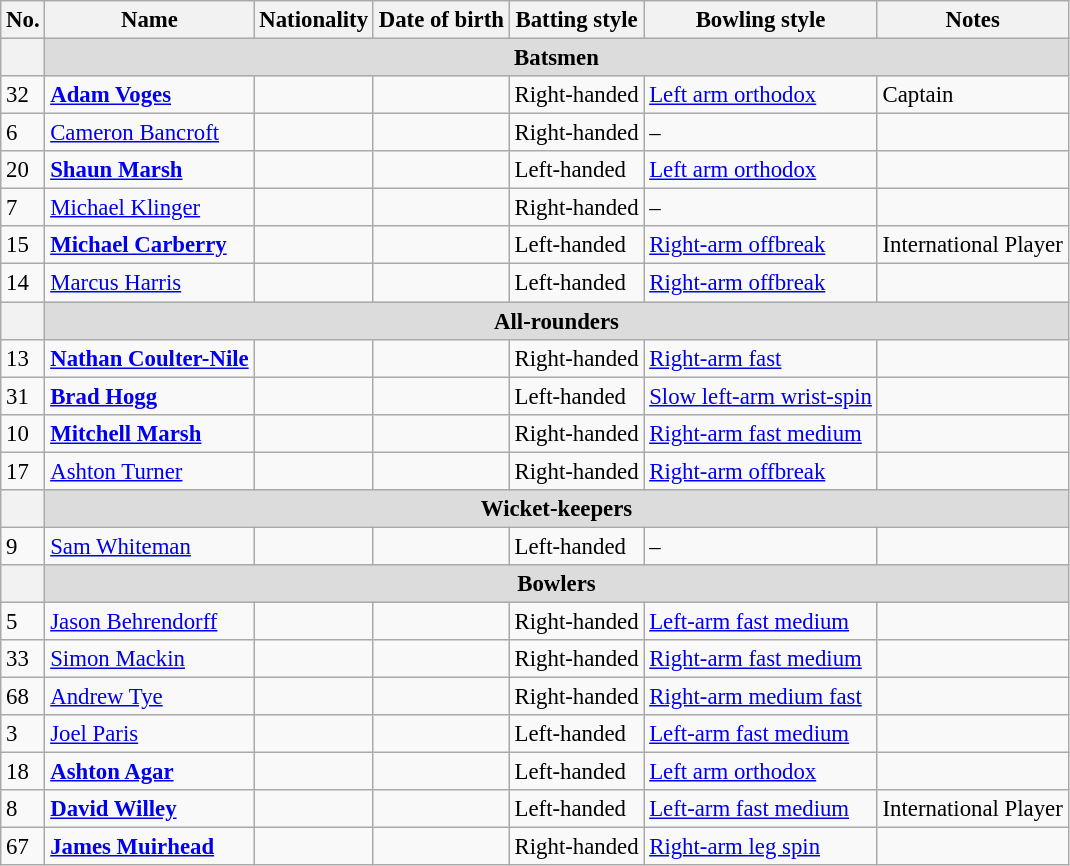<table class="wikitable"  style="font-size:95%;">
<tr>
<th>No.</th>
<th>Name</th>
<th>Nationality</th>
<th>Date of birth</th>
<th>Batting style</th>
<th>Bowling style</th>
<th>Notes</th>
</tr>
<tr>
<th></th>
<th colspan="7"  style="background:#dcdcdc; text-align:center;">Batsmen</th>
</tr>
<tr>
<td>32</td>
<td><strong><a href='#'>Adam Voges</a></strong></td>
<td></td>
<td></td>
<td>Right-handed</td>
<td><a href='#'>Left arm orthodox</a></td>
<td>Captain</td>
</tr>
<tr>
<td>6</td>
<td><a href='#'>Cameron Bancroft</a></td>
<td></td>
<td></td>
<td>Right-handed</td>
<td>–</td>
<td></td>
</tr>
<tr>
<td>20</td>
<td><strong><a href='#'>Shaun Marsh</a></strong></td>
<td></td>
<td></td>
<td>Left-handed</td>
<td><a href='#'>Left arm orthodox</a></td>
<td></td>
</tr>
<tr>
<td>7</td>
<td><a href='#'>Michael Klinger</a></td>
<td></td>
<td></td>
<td>Right-handed</td>
<td>–</td>
<td></td>
</tr>
<tr>
<td>15</td>
<td><strong><a href='#'>Michael Carberry</a></strong></td>
<td></td>
<td></td>
<td>Left-handed</td>
<td><a href='#'>Right-arm offbreak</a></td>
<td>International Player</td>
</tr>
<tr>
<td>14</td>
<td><a href='#'>Marcus Harris</a></td>
<td></td>
<td></td>
<td>Left-handed</td>
<td><a href='#'>Right-arm offbreak</a></td>
<td></td>
</tr>
<tr>
<th></th>
<th colspan="7"  style="background:#dcdcdc; text-align:center;">All-rounders</th>
</tr>
<tr>
<td>13</td>
<td><strong><a href='#'>Nathan Coulter-Nile</a></strong></td>
<td></td>
<td></td>
<td>Right-handed</td>
<td><a href='#'>Right-arm fast</a></td>
<td></td>
</tr>
<tr>
<td>31</td>
<td><strong><a href='#'>Brad Hogg</a></strong></td>
<td></td>
<td></td>
<td>Left-handed</td>
<td><a href='#'>Slow left-arm wrist-spin</a></td>
<td></td>
</tr>
<tr>
<td>10</td>
<td><strong><a href='#'>Mitchell Marsh</a></strong></td>
<td></td>
<td></td>
<td>Right-handed</td>
<td><a href='#'>Right-arm fast medium</a></td>
<td></td>
</tr>
<tr>
<td>17</td>
<td><a href='#'>Ashton Turner</a></td>
<td></td>
<td></td>
<td>Right-handed</td>
<td><a href='#'>Right-arm offbreak</a></td>
<td></td>
</tr>
<tr>
<th></th>
<th colspan="7"  style="background:#dcdcdc; text-align:center;">Wicket-keepers</th>
</tr>
<tr>
<td>9</td>
<td><a href='#'>Sam Whiteman</a></td>
<td></td>
<td></td>
<td>Left-handed</td>
<td>–</td>
<td></td>
</tr>
<tr>
<th></th>
<th colspan="7"  style="background:#dcdcdc; text-align:center;">Bowlers</th>
</tr>
<tr>
<td>5</td>
<td><a href='#'>Jason Behrendorff</a></td>
<td></td>
<td></td>
<td>Right-handed</td>
<td><a href='#'>Left-arm fast medium</a></td>
<td></td>
</tr>
<tr>
<td>33</td>
<td><a href='#'>Simon Mackin</a></td>
<td></td>
<td></td>
<td>Right-handed</td>
<td><a href='#'>Right-arm fast medium</a></td>
<td></td>
</tr>
<tr>
<td>68</td>
<td><a href='#'>Andrew Tye</a></td>
<td></td>
<td></td>
<td>Right-handed</td>
<td><a href='#'>Right-arm medium fast</a></td>
<td></td>
</tr>
<tr>
<td>3</td>
<td><a href='#'>Joel Paris</a></td>
<td></td>
<td></td>
<td>Left-handed</td>
<td><a href='#'>Left-arm fast medium</a></td>
<td></td>
</tr>
<tr>
<td>18</td>
<td><strong><a href='#'>Ashton Agar</a></strong></td>
<td></td>
<td></td>
<td>Left-handed</td>
<td><a href='#'>Left arm orthodox</a></td>
<td></td>
</tr>
<tr>
<td>8</td>
<td><strong><a href='#'>David Willey</a></strong></td>
<td></td>
<td></td>
<td>Left-handed</td>
<td><a href='#'>Left-arm fast medium</a></td>
<td>International Player</td>
</tr>
<tr>
<td>67</td>
<td><strong><a href='#'>James Muirhead</a></strong></td>
<td></td>
<td></td>
<td>Right-handed</td>
<td><a href='#'>Right-arm leg spin</a></td>
<td></td>
</tr>
</table>
